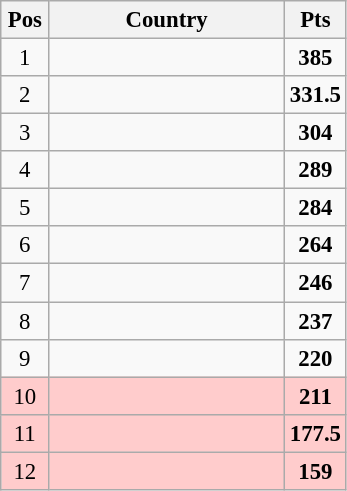<table class="wikitable" style="text-align: center; font-size:95%">
<tr>
<th width="25">Pos</th>
<th width="150">Country</th>
<th width="25">Pts</th>
</tr>
<tr>
<td>1</td>
<td align="left"><strong></strong></td>
<td><strong>385</strong></td>
</tr>
<tr>
<td>2</td>
<td align="left"><strong></strong></td>
<td><strong>331.5</strong></td>
</tr>
<tr>
<td>3</td>
<td align="left"><strong></strong></td>
<td><strong>304</strong></td>
</tr>
<tr>
<td>4</td>
<td align="left"><strong></strong></td>
<td><strong>289</strong></td>
</tr>
<tr>
<td>5</td>
<td align="left"><strong></strong></td>
<td><strong>284</strong></td>
</tr>
<tr>
<td>6</td>
<td align="left"><strong></strong></td>
<td><strong>264</strong></td>
</tr>
<tr>
<td>7</td>
<td align="left"><strong></strong></td>
<td><strong>246</strong></td>
</tr>
<tr>
<td>8</td>
<td align="left"><strong></strong></td>
<td><strong>237</strong></td>
</tr>
<tr>
<td>9</td>
<td align="left"><strong></strong></td>
<td><strong>220</strong></td>
</tr>
<tr bgcolor=ffcccc>
<td>10</td>
<td align="left"><strong></strong></td>
<td><strong>211</strong></td>
</tr>
<tr bgcolor=ffcccc>
<td>11</td>
<td align="left"><strong></strong></td>
<td><strong>177.5</strong></td>
</tr>
<tr bgcolor=ffcccc>
<td>12</td>
<td align="left"><strong></strong></td>
<td><strong>159</strong></td>
</tr>
</table>
